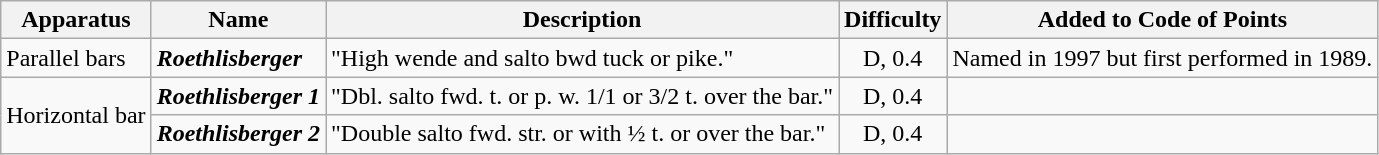<table class="wikitable">
<tr>
<th scope="col">Apparatus</th>
<th scope="col">Name</th>
<th scope="col">Description</th>
<th scope="col">Difficulty</th>
<th scope="col">Added to Code of Points</th>
</tr>
<tr>
<td>Parallel bars</td>
<td><strong><em>Roethlisberger</em></strong></td>
<td>"High wende and salto bwd tuck or pike."</td>
<td align=center>D, 0.4</td>
<td>Named in 1997 but first performed in 1989.</td>
</tr>
<tr>
<td rowspan="2">Horizontal bar</td>
<td scope="row"><strong><em>Roethlisberger 1</em></strong></td>
<td>"Dbl. salto fwd. t. or p. w. 1/1 or 3/2 t. over the bar."</td>
<td align=center>D, 0.4</td>
<td align=center></td>
</tr>
<tr>
<td scope="row"><strong><em>Roethlisberger 2</em></strong></td>
<td>"Double salto fwd. str. or with ½ t. or over the bar."</td>
<td align=center>D, 0.4</td>
<td align=center></td>
</tr>
</table>
